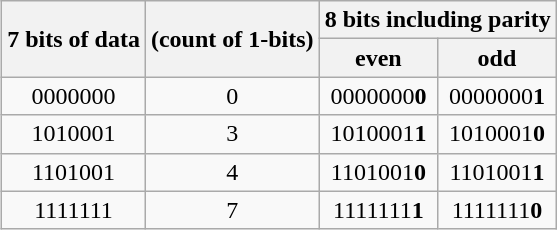<table class="wikitable" style="float: right; text-align: center; margin: 1em;">
<tr>
<th rowspan="2">7 bits of data<br></th>
<th rowspan="2">(count of 1-bits)</th>
<th colspan="2">8 bits including parity</th>
</tr>
<tr>
<th>even</th>
<th>odd</th>
</tr>
<tr>
<td>0000000</td>
<td>0</td>
<td>0000000<strong>0</strong></td>
<td>0000000<strong>1</strong></td>
</tr>
<tr>
<td>1010001</td>
<td>3</td>
<td>1010001<strong>1</strong></td>
<td>1010001<strong>0</strong></td>
</tr>
<tr>
<td>1101001</td>
<td>4</td>
<td>1101001<strong>0</strong></td>
<td>1101001<strong>1</strong></td>
</tr>
<tr>
<td>1111111</td>
<td>7</td>
<td>1111111<strong>1</strong></td>
<td>1111111<strong>0</strong></td>
</tr>
</table>
